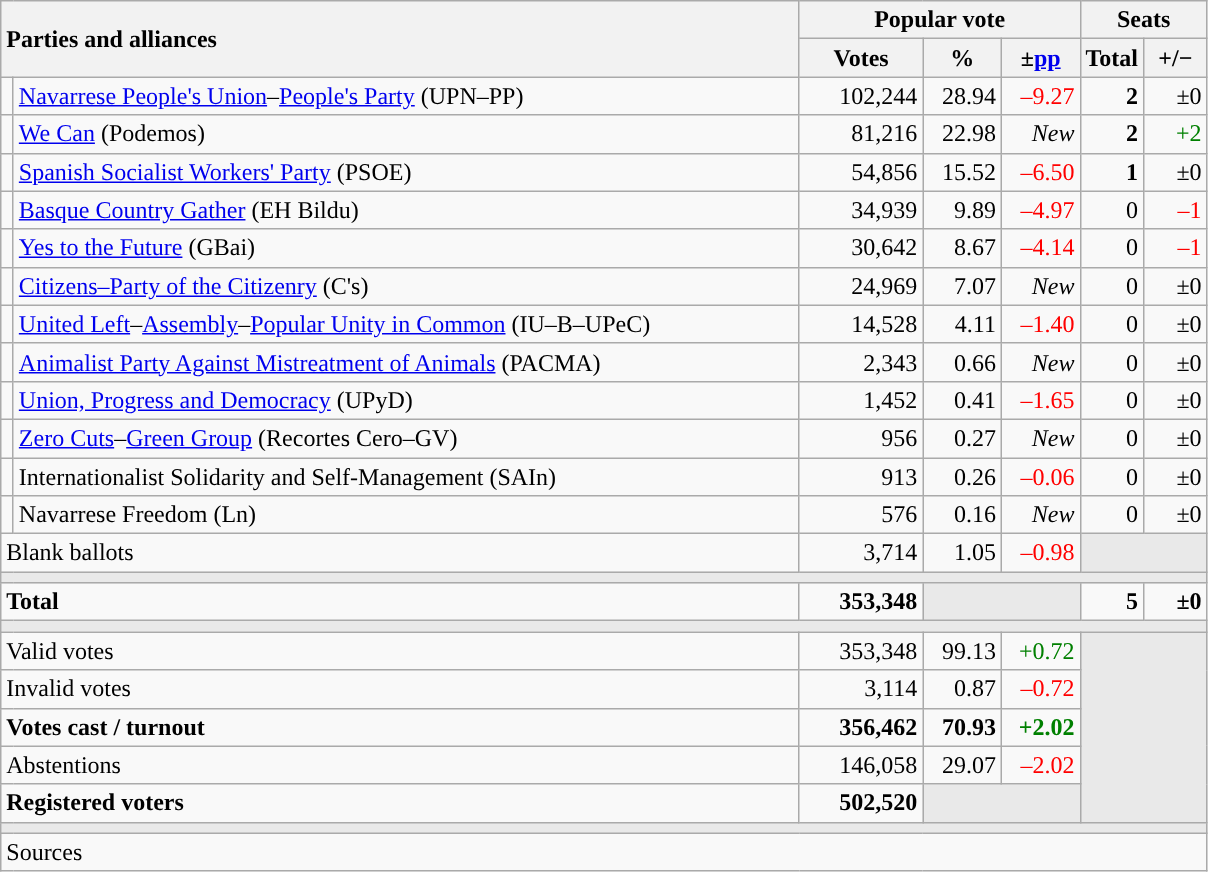<table class="wikitable" style="text-align:right;">
<tr>
<th style="text-align:left;" rowspan="2" colspan="2" width="525">Parties and alliances</th>
<th colspan="3">Popular vote</th>
<th colspan="2">Seats</th>
</tr>
<tr>
<th width="75">Votes</th>
<th width="45">%</th>
<th width="45">±<a href='#'>pp</a></th>
<th width="35">Total</th>
<th width="35">+/−</th>
</tr>
<tr>
<td width="1" style="color:inherit;background:"></td>
<td align="left"><a href='#'>Navarrese People's Union</a>–<a href='#'>People's Party</a> (UPN–PP)</td>
<td>102,244</td>
<td>28.94</td>
<td style="color:red;">–9.27</td>
<td><strong>2</strong></td>
<td>±0</td>
</tr>
<tr>
<td style="color:inherit;background:"></td>
<td align="left"><a href='#'>We Can</a> (Podemos)</td>
<td>81,216</td>
<td>22.98</td>
<td><em>New</em></td>
<td><strong>2</strong></td>
<td style="color:green;">+2</td>
</tr>
<tr>
<td style="color:inherit;background:"></td>
<td align="left"><a href='#'>Spanish Socialist Workers' Party</a> (PSOE)</td>
<td>54,856</td>
<td>15.52</td>
<td style="color:red;">–6.50</td>
<td><strong>1</strong></td>
<td>±0</td>
</tr>
<tr>
<td style="color:inherit;background:"></td>
<td align="left"><a href='#'>Basque Country Gather</a> (EH Bildu)</td>
<td>34,939</td>
<td>9.89</td>
<td style="color:red;">–4.97</td>
<td>0</td>
<td style="color:red;">–1</td>
</tr>
<tr>
<td style="color:inherit;background:"></td>
<td align="left"><a href='#'>Yes to the Future</a> (GBai)</td>
<td>30,642</td>
<td>8.67</td>
<td style="color:red;">–4.14</td>
<td>0</td>
<td style="color:red;">–1</td>
</tr>
<tr>
<td style="color:inherit;background:"></td>
<td align="left"><a href='#'>Citizens–Party of the Citizenry</a> (C's)</td>
<td>24,969</td>
<td>7.07</td>
<td><em>New</em></td>
<td>0</td>
<td>±0</td>
</tr>
<tr>
<td style="color:inherit;background:"></td>
<td align="left"><a href='#'>United Left</a>–<a href='#'>Assembly</a>–<a href='#'>Popular Unity in Common</a> (IU–B–UPeC)</td>
<td>14,528</td>
<td>4.11</td>
<td style="color:red;">–1.40</td>
<td>0</td>
<td>±0</td>
</tr>
<tr>
<td style="color:inherit;background:"></td>
<td align="left"><a href='#'>Animalist Party Against Mistreatment of Animals</a> (PACMA)</td>
<td>2,343</td>
<td>0.66</td>
<td><em>New</em></td>
<td>0</td>
<td>±0</td>
</tr>
<tr>
<td style="color:inherit;background:"></td>
<td align="left"><a href='#'>Union, Progress and Democracy</a> (UPyD)</td>
<td>1,452</td>
<td>0.41</td>
<td style="color:red;">–1.65</td>
<td>0</td>
<td>±0</td>
</tr>
<tr>
<td style="color:inherit;background:"></td>
<td align="left"><a href='#'>Zero Cuts</a>–<a href='#'>Green Group</a> (Recortes Cero–GV)</td>
<td>956</td>
<td>0.27</td>
<td><em>New</em></td>
<td>0</td>
<td>±0</td>
</tr>
<tr>
<td style="color:inherit;background:"></td>
<td align="left">Internationalist Solidarity and Self-Management (SAIn)</td>
<td>913</td>
<td>0.26</td>
<td style="color:red;">–0.06</td>
<td>0</td>
<td>±0</td>
</tr>
<tr>
<td style="color:inherit;background:"></td>
<td align="left">Navarrese Freedom (Ln)</td>
<td>576</td>
<td>0.16</td>
<td><em>New</em></td>
<td>0</td>
<td>±0</td>
</tr>
<tr>
<td align="left" colspan="2">Blank ballots</td>
<td>3,714</td>
<td>1.05</td>
<td style="color:red;">–0.98</td>
<td bgcolor="#E9E9E9" colspan="2"></td>
</tr>
<tr>
<td colspan="7" bgcolor="#E9E9E9"></td>
</tr>
<tr style="font-weight:bold;">
<td align="left" colspan="2">Total</td>
<td>353,348</td>
<td bgcolor="#E9E9E9" colspan="2"></td>
<td>5</td>
<td>±0</td>
</tr>
<tr>
<td colspan="7" bgcolor="#E9E9E9"></td>
</tr>
<tr>
<td align="left" colspan="2">Valid votes</td>
<td>353,348</td>
<td>99.13</td>
<td style="color:green;">+0.72</td>
<td bgcolor="#E9E9E9" colspan="2" rowspan="5"></td>
</tr>
<tr>
<td align="left" colspan="2">Invalid votes</td>
<td>3,114</td>
<td>0.87</td>
<td style="color:red;">–0.72</td>
</tr>
<tr style="font-weight:bold;">
<td align="left" colspan="2">Votes cast / turnout</td>
<td>356,462</td>
<td>70.93</td>
<td style="color:green;">+2.02</td>
</tr>
<tr>
<td align="left" colspan="2">Abstentions</td>
<td>146,058</td>
<td>29.07</td>
<td style="color:red;">–2.02</td>
</tr>
<tr style="font-weight:bold;">
<td align="left" colspan="2">Registered voters</td>
<td>502,520</td>
<td bgcolor="#E9E9E9" colspan="2"></td>
</tr>
<tr>
<td colspan="7" bgcolor="#E9E9E9"></td>
</tr>
<tr>
<td align="left" colspan="7">Sources</td>
</tr>
</table>
